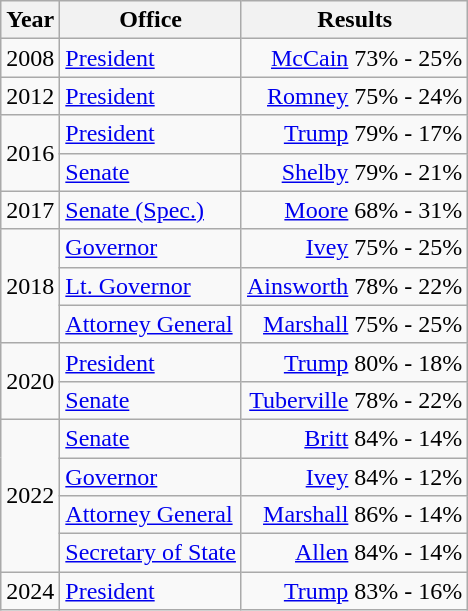<table class=wikitable>
<tr>
<th>Year</th>
<th>Office</th>
<th>Results</th>
</tr>
<tr>
<td>2008</td>
<td><a href='#'>President</a></td>
<td align="right" ><a href='#'>McCain</a> 73% - 25%</td>
</tr>
<tr>
<td>2012</td>
<td><a href='#'>President</a></td>
<td align="right" ><a href='#'>Romney</a> 75% - 24%</td>
</tr>
<tr>
<td rowspan=2>2016</td>
<td><a href='#'>President</a></td>
<td align="right" ><a href='#'>Trump</a> 79% - 17%</td>
</tr>
<tr>
<td><a href='#'>Senate</a></td>
<td align="right" ><a href='#'>Shelby</a> 79% - 21%</td>
</tr>
<tr>
<td>2017</td>
<td><a href='#'>Senate (Spec.)</a></td>
<td align="right" ><a href='#'>Moore</a> 68% - 31%</td>
</tr>
<tr>
<td rowspan=3>2018</td>
<td><a href='#'>Governor</a></td>
<td align="right" ><a href='#'>Ivey</a> 75% - 25%</td>
</tr>
<tr>
<td><a href='#'>Lt. Governor</a></td>
<td align="right" ><a href='#'>Ainsworth</a> 78% - 22%</td>
</tr>
<tr>
<td><a href='#'>Attorney General</a></td>
<td align="right" ><a href='#'>Marshall</a> 75% - 25%</td>
</tr>
<tr>
<td rowspan=2>2020</td>
<td><a href='#'>President</a></td>
<td align="right" ><a href='#'>Trump</a> 80% - 18%</td>
</tr>
<tr>
<td><a href='#'>Senate</a></td>
<td align="right" ><a href='#'>Tuberville</a> 78% - 22%</td>
</tr>
<tr>
<td rowspan=4>2022</td>
<td><a href='#'>Senate</a></td>
<td align="right" ><a href='#'>Britt</a> 84% - 14%</td>
</tr>
<tr>
<td><a href='#'>Governor</a></td>
<td align="right" ><a href='#'>Ivey</a> 84% - 12%</td>
</tr>
<tr>
<td><a href='#'>Attorney General</a></td>
<td align="right" ><a href='#'>Marshall</a> 86% - 14%</td>
</tr>
<tr>
<td><a href='#'>Secretary of State</a></td>
<td align="right" ><a href='#'>Allen</a> 84% - 14%</td>
</tr>
<tr>
<td>2024</td>
<td><a href='#'>President</a></td>
<td align="right" ><a href='#'>Trump</a> 83% - 16%</td>
</tr>
</table>
